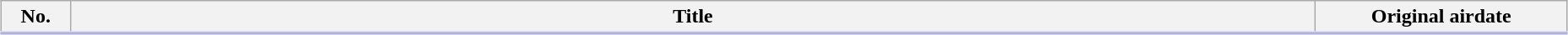<table class="plainrowheaders wikitable" style="width:98%; margin:auto; background:#FFF;">
<tr style="border-bottom: 3px solid #CCF;">
<th style="width:3em;">No.</th>
<th>Title</th>
<th style="width:12em;">Original airdate</th>
</tr>
<tr>
</tr>
</table>
